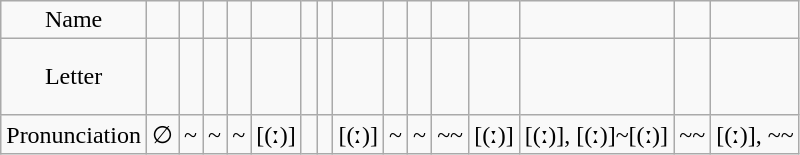<table class="wikitable" style="text-align:center;">
<tr>
<td>Name</td>
<td></td>
<td></td>
<td></td>
<td></td>
<td></td>
<td></td>
<td></td>
<td></td>
<td></td>
<td></td>
<td></td>
<td></td>
<td></td>
<td></td>
<td></td>
</tr>
<tr>
<td>Letter</td>
<td style="height:40px; font-size:150%; vertical-align:top;"></td>
<td style="height:40px; font-size:150%; vertical-align:top;"></td>
<td style="height:40px; font-size:150%; vertical-align:top;"></td>
<td style="height:40px; font-size:150%; vertical-align:top;"></td>
<td style="height:40px; font-size:150%; vertical-align:top;"></td>
<td style="height:40px; font-size:150%; vertical-align:top;"></td>
<td style="height:40px; font-size:150%; vertical-align:top;"></td>
<td style="height:40px; font-size:150%; vertical-align:top;"></td>
<td style="height:40px; font-size:150%; vertical-align:top;"></td>
<td style="height:40px; font-size:150%; vertical-align:top;"></td>
<td style="height:40px; font-size:150%; vertical-align:top;"></td>
<td style="height:40px; font-size:150%; vertical-align:top;"></td>
<td style="height:40px; font-size:150%; vertical-align:top;"></td>
<td style="height:40px; font-size:150%; vertical-align:top;"></td>
<td style="height:40px; font-size:150%; vertical-align:top;"></td>
</tr>
<tr>
<td>Pronunciation</td>
<td>∅</td>
<td>~</td>
<td>~</td>
<td>~</td>
<td>[(ː)]</td>
<td></td>
<td></td>
<td>[(ː)]</td>
<td>~</td>
<td>~</td>
<td>~~</td>
<td>[(ː)]</td>
<td>[(ː)], [(ː)]~[(ː)]</td>
<td>~~</td>
<td>[(ː)], ~~</td>
</tr>
</table>
